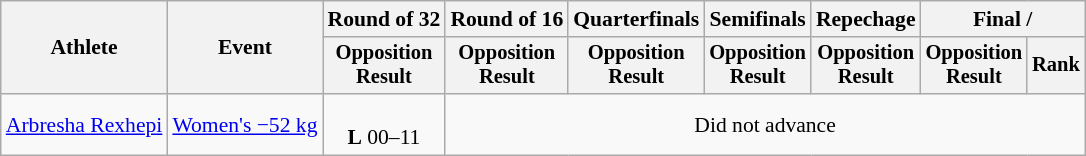<table class="wikitable" style="font-size:90%">
<tr>
<th rowspan="2">Athlete</th>
<th rowspan="2">Event</th>
<th>Round of 32</th>
<th>Round of 16</th>
<th>Quarterfinals</th>
<th>Semifinals</th>
<th>Repechage</th>
<th colspan=2>Final / </th>
</tr>
<tr style="font-size:95%">
<th>Opposition<br>Result</th>
<th>Opposition<br>Result</th>
<th>Opposition<br>Result</th>
<th>Opposition<br>Result</th>
<th>Opposition<br>Result</th>
<th>Opposition<br>Result</th>
<th>Rank</th>
</tr>
<tr align=center>
<td align=left><a href='#'>Arbresha Rexhepi</a></td>
<td align=left><a href='#'>Women's −52 kg</a></td>
<td><br><strong>L</strong> 00–11</td>
<td colspan=6>Did not advance</td>
</tr>
</table>
